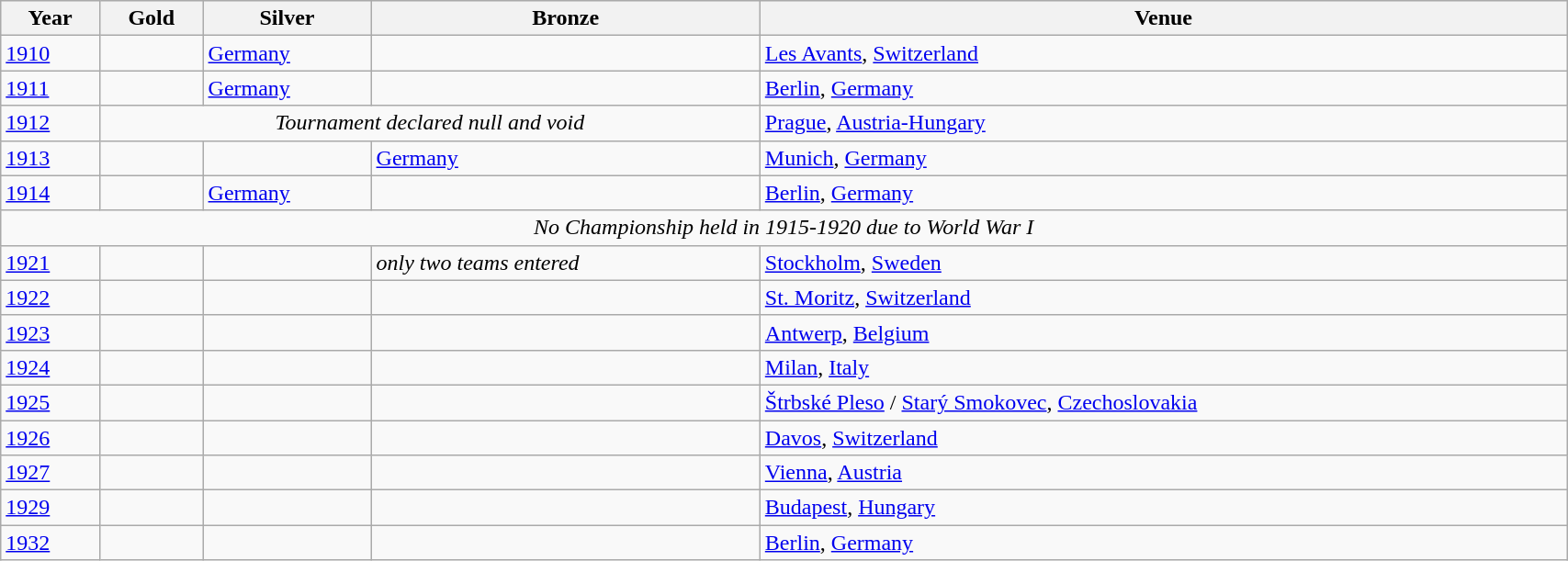<table class="wikitable sortable" width="90%">
<tr bgcolor="#efefef" align=left>
<th>Year</th>
<th>Gold</th>
<th>Silver</th>
<th>Bronze</th>
<th>Venue</th>
</tr>
<tr>
<td><a href='#'>1910</a></td>
<td></td>
<td> <a href='#'>Germany</a></td>
<td></td>
<td> <a href='#'>Les Avants</a>, <a href='#'>Switzerland</a></td>
</tr>
<tr>
<td><a href='#'>1911</a></td>
<td></td>
<td> <a href='#'>Germany</a></td>
<td></td>
<td> <a href='#'>Berlin</a>, <a href='#'>Germany</a></td>
</tr>
<tr>
<td><a href='#'>1912</a></td>
<td colspan=3 align=center><em>Tournament declared null and void</em></td>
<td> <a href='#'>Prague</a>, <a href='#'>Austria-Hungary</a></td>
</tr>
<tr>
<td><a href='#'>1913</a></td>
<td></td>
<td></td>
<td> <a href='#'>Germany</a></td>
<td> <a href='#'>Munich</a>, <a href='#'>Germany</a></td>
</tr>
<tr>
<td><a href='#'>1914</a></td>
<td></td>
<td> <a href='#'>Germany</a></td>
<td></td>
<td> <a href='#'>Berlin</a>, <a href='#'>Germany</a></td>
</tr>
<tr>
<td colspan=5 align=center><em>No Championship held in 1915-1920 due to World War I</em></td>
</tr>
<tr>
<td><a href='#'>1921</a></td>
<td></td>
<td></td>
<td><em>only two teams entered</em></td>
<td> <a href='#'>Stockholm</a>, <a href='#'>Sweden</a></td>
</tr>
<tr>
<td><a href='#'>1922</a></td>
<td></td>
<td></td>
<td></td>
<td> <a href='#'>St. Moritz</a>, <a href='#'>Switzerland</a></td>
</tr>
<tr>
<td><a href='#'>1923</a></td>
<td></td>
<td></td>
<td></td>
<td> <a href='#'>Antwerp</a>, <a href='#'>Belgium</a></td>
</tr>
<tr>
<td><a href='#'>1924</a></td>
<td></td>
<td></td>
<td></td>
<td> <a href='#'>Milan</a>, <a href='#'>Italy</a></td>
</tr>
<tr>
<td><a href='#'>1925</a></td>
<td></td>
<td></td>
<td></td>
<td> <a href='#'>Štrbské Pleso</a> / <a href='#'>Starý Smokovec</a>, <a href='#'>Czechoslovakia</a></td>
</tr>
<tr>
<td><a href='#'>1926</a></td>
<td></td>
<td></td>
<td></td>
<td> <a href='#'>Davos</a>, <a href='#'>Switzerland</a></td>
</tr>
<tr>
<td><a href='#'>1927</a></td>
<td></td>
<td></td>
<td></td>
<td> <a href='#'>Vienna</a>, <a href='#'>Austria</a></td>
</tr>
<tr>
<td><a href='#'>1929</a></td>
<td></td>
<td></td>
<td></td>
<td> <a href='#'>Budapest</a>, <a href='#'>Hungary</a></td>
</tr>
<tr>
<td><a href='#'>1932</a></td>
<td></td>
<td></td>
<td></td>
<td> <a href='#'>Berlin</a>, <a href='#'>Germany</a></td>
</tr>
</table>
